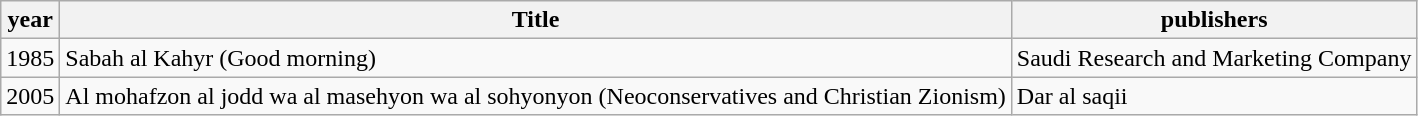<table class="wikitable">
<tr>
<th>year</th>
<th>Title</th>
<th>publishers</th>
</tr>
<tr>
<td>1985</td>
<td>Sabah al Kahyr (Good morning)</td>
<td>Saudi Research and Marketing Company</td>
</tr>
<tr>
<td>2005</td>
<td>Al mohafzon al jodd wa al masehyon wa al sohyonyon (Neoconservatives and Christian Zionism)</td>
<td>Dar al saqii</td>
</tr>
</table>
